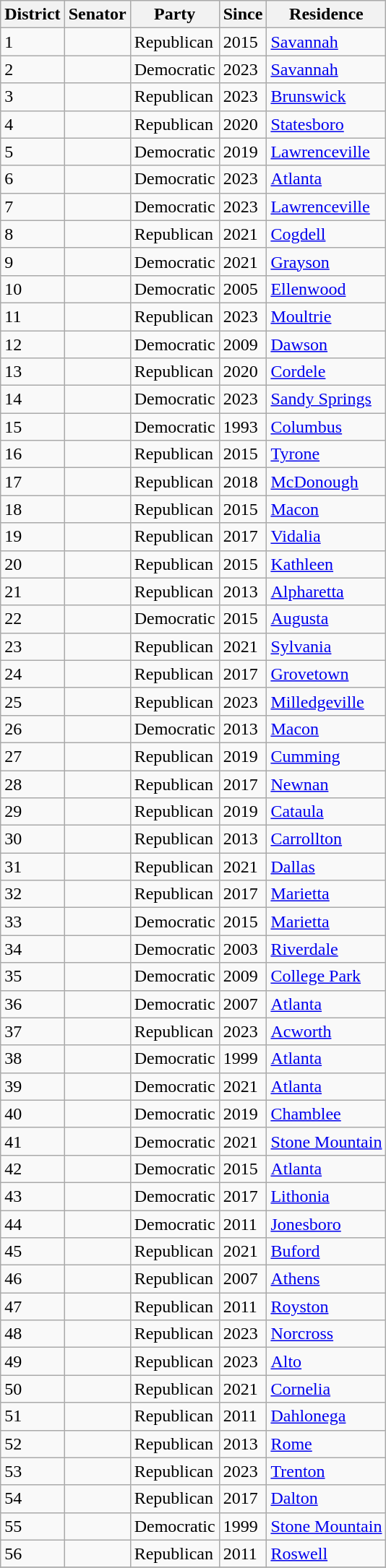<table class= "sortable wikitable">
<tr>
<th>District</th>
<th>Senator</th>
<th>Party</th>
<th>Since</th>
<th>Residence</th>
</tr>
<tr>
<td>1</td>
<td></td>
<td>Republican</td>
<td>2015</td>
<td><a href='#'>Savannah</a></td>
</tr>
<tr>
<td>2</td>
<td></td>
<td>Democratic</td>
<td>2023</td>
<td><a href='#'>Savannah</a></td>
</tr>
<tr>
<td>3</td>
<td></td>
<td>Republican</td>
<td>2023</td>
<td><a href='#'>Brunswick</a></td>
</tr>
<tr>
<td>4</td>
<td></td>
<td>Republican</td>
<td>2020</td>
<td><a href='#'>Statesboro</a></td>
</tr>
<tr>
<td>5</td>
<td></td>
<td>Democratic</td>
<td>2019</td>
<td><a href='#'>Lawrenceville</a></td>
</tr>
<tr>
<td>6</td>
<td></td>
<td>Democratic</td>
<td>2023</td>
<td><a href='#'>Atlanta</a></td>
</tr>
<tr>
<td>7</td>
<td></td>
<td>Democratic</td>
<td>2023</td>
<td><a href='#'>Lawrenceville</a></td>
</tr>
<tr>
<td>8</td>
<td></td>
<td>Republican</td>
<td>2021</td>
<td><a href='#'>Cogdell</a></td>
</tr>
<tr>
<td>9</td>
<td></td>
<td>Democratic</td>
<td>2021</td>
<td><a href='#'>Grayson</a></td>
</tr>
<tr>
<td>10</td>
<td></td>
<td>Democratic</td>
<td>2005</td>
<td><a href='#'>Ellenwood</a></td>
</tr>
<tr>
<td>11</td>
<td></td>
<td>Republican</td>
<td>2023</td>
<td><a href='#'>Moultrie</a></td>
</tr>
<tr>
<td>12</td>
<td></td>
<td>Democratic</td>
<td>2009</td>
<td><a href='#'>Dawson</a></td>
</tr>
<tr>
<td>13</td>
<td></td>
<td>Republican</td>
<td>2020</td>
<td><a href='#'>Cordele</a></td>
</tr>
<tr>
<td>14</td>
<td></td>
<td>Democratic</td>
<td>2023</td>
<td><a href='#'>Sandy Springs</a></td>
</tr>
<tr>
<td>15</td>
<td></td>
<td>Democratic</td>
<td>1993</td>
<td><a href='#'>Columbus</a></td>
</tr>
<tr>
<td>16</td>
<td></td>
<td>Republican</td>
<td>2015</td>
<td><a href='#'>Tyrone</a></td>
</tr>
<tr>
<td>17</td>
<td></td>
<td>Republican</td>
<td>2018</td>
<td><a href='#'>McDonough</a></td>
</tr>
<tr>
<td>18</td>
<td></td>
<td>Republican</td>
<td>2015</td>
<td><a href='#'>Macon</a></td>
</tr>
<tr>
<td>19</td>
<td></td>
<td>Republican</td>
<td>2017</td>
<td><a href='#'>Vidalia</a></td>
</tr>
<tr>
<td>20</td>
<td></td>
<td>Republican</td>
<td>2015</td>
<td><a href='#'>Kathleen</a></td>
</tr>
<tr>
<td>21</td>
<td></td>
<td>Republican</td>
<td>2013</td>
<td><a href='#'>Alpharetta</a></td>
</tr>
<tr>
<td>22</td>
<td></td>
<td>Democratic</td>
<td>2015</td>
<td><a href='#'>Augusta</a></td>
</tr>
<tr>
<td>23</td>
<td></td>
<td>Republican</td>
<td>2021</td>
<td><a href='#'>Sylvania</a></td>
</tr>
<tr>
<td>24</td>
<td></td>
<td>Republican</td>
<td>2017</td>
<td><a href='#'>Grovetown</a></td>
</tr>
<tr>
<td>25</td>
<td></td>
<td>Republican</td>
<td>2023</td>
<td><a href='#'>Milledgeville</a></td>
</tr>
<tr>
<td>26</td>
<td></td>
<td>Democratic</td>
<td>2013</td>
<td><a href='#'>Macon</a></td>
</tr>
<tr>
<td>27</td>
<td></td>
<td>Republican</td>
<td>2019</td>
<td><a href='#'>Cumming</a></td>
</tr>
<tr>
<td>28</td>
<td></td>
<td>Republican</td>
<td>2017</td>
<td><a href='#'>Newnan</a></td>
</tr>
<tr>
<td>29</td>
<td></td>
<td>Republican</td>
<td>2019</td>
<td><a href='#'>Cataula</a></td>
</tr>
<tr>
<td>30</td>
<td></td>
<td>Republican</td>
<td>2013</td>
<td><a href='#'>Carrollton</a></td>
</tr>
<tr>
<td>31</td>
<td></td>
<td>Republican</td>
<td>2021</td>
<td><a href='#'>Dallas</a></td>
</tr>
<tr>
<td>32</td>
<td></td>
<td>Republican</td>
<td>2017</td>
<td><a href='#'>Marietta</a></td>
</tr>
<tr>
<td>33</td>
<td></td>
<td>Democratic</td>
<td>2015</td>
<td><a href='#'>Marietta</a></td>
</tr>
<tr>
<td>34</td>
<td></td>
<td>Democratic</td>
<td>2003</td>
<td><a href='#'>Riverdale</a></td>
</tr>
<tr>
<td>35</td>
<td></td>
<td>Democratic</td>
<td>2009</td>
<td><a href='#'>College Park</a></td>
</tr>
<tr>
<td>36</td>
<td></td>
<td>Democratic</td>
<td>2007</td>
<td><a href='#'>Atlanta</a></td>
</tr>
<tr>
<td>37</td>
<td></td>
<td>Republican</td>
<td>2023</td>
<td><a href='#'>Acworth</a></td>
</tr>
<tr>
<td>38</td>
<td></td>
<td>Democratic</td>
<td>1999</td>
<td><a href='#'>Atlanta</a></td>
</tr>
<tr>
<td>39</td>
<td></td>
<td>Democratic</td>
<td>2021</td>
<td><a href='#'>Atlanta</a></td>
</tr>
<tr>
<td>40</td>
<td></td>
<td>Democratic</td>
<td>2019</td>
<td><a href='#'>Chamblee</a></td>
</tr>
<tr>
<td>41</td>
<td></td>
<td>Democratic</td>
<td>2021</td>
<td><a href='#'>Stone Mountain</a></td>
</tr>
<tr>
<td>42</td>
<td></td>
<td>Democratic</td>
<td>2015</td>
<td><a href='#'>Atlanta</a></td>
</tr>
<tr>
<td>43</td>
<td></td>
<td>Democratic</td>
<td>2017</td>
<td><a href='#'>Lithonia</a></td>
</tr>
<tr>
<td>44</td>
<td></td>
<td>Democratic</td>
<td>2011</td>
<td><a href='#'>Jonesboro</a></td>
</tr>
<tr>
<td>45</td>
<td></td>
<td>Republican</td>
<td>2021</td>
<td><a href='#'>Buford</a></td>
</tr>
<tr>
<td>46</td>
<td></td>
<td>Republican</td>
<td>2007</td>
<td><a href='#'>Athens</a></td>
</tr>
<tr>
<td>47</td>
<td></td>
<td>Republican</td>
<td>2011</td>
<td><a href='#'>Royston</a></td>
</tr>
<tr>
<td>48</td>
<td></td>
<td>Republican</td>
<td>2023</td>
<td><a href='#'>Norcross</a></td>
</tr>
<tr>
<td>49</td>
<td></td>
<td>Republican</td>
<td>2023</td>
<td><a href='#'>Alto</a></td>
</tr>
<tr>
<td>50</td>
<td></td>
<td>Republican</td>
<td>2021</td>
<td><a href='#'>Cornelia</a></td>
</tr>
<tr>
<td>51</td>
<td></td>
<td>Republican</td>
<td>2011</td>
<td><a href='#'>Dahlonega</a></td>
</tr>
<tr>
<td>52</td>
<td></td>
<td>Republican</td>
<td>2013</td>
<td><a href='#'>Rome</a></td>
</tr>
<tr>
<td>53</td>
<td></td>
<td>Republican</td>
<td>2023</td>
<td><a href='#'>Trenton</a></td>
</tr>
<tr>
<td>54</td>
<td></td>
<td>Republican</td>
<td>2017</td>
<td><a href='#'>Dalton</a></td>
</tr>
<tr>
<td>55</td>
<td></td>
<td>Democratic</td>
<td>1999</td>
<td><a href='#'>Stone Mountain</a></td>
</tr>
<tr>
<td>56</td>
<td></td>
<td>Republican</td>
<td>2011</td>
<td><a href='#'>Roswell</a></td>
</tr>
<tr>
</tr>
</table>
